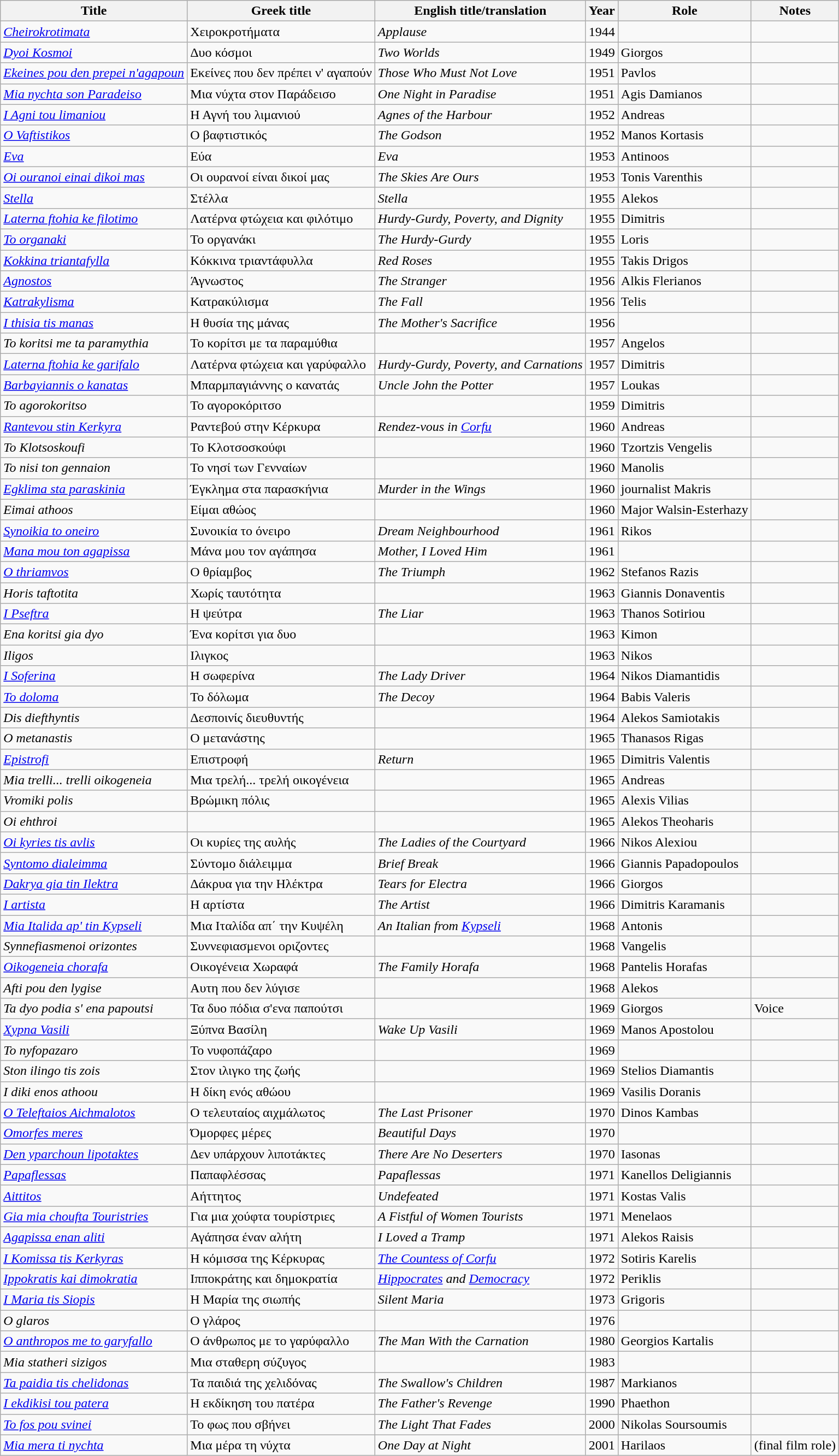<table class="wikitable">
<tr>
<th>Title</th>
<th>Greek title</th>
<th>English title/translation</th>
<th>Year</th>
<th>Role</th>
<th>Notes</th>
</tr>
<tr>
<td><em><a href='#'>Cheirokrotimata</a></em></td>
<td>Χειροκροτήματα</td>
<td><em>Applause</em></td>
<td>1944</td>
<td></td>
<td></td>
</tr>
<tr>
<td><em><a href='#'>Dyoi Kosmoi</a></em></td>
<td>Δυο κόσμοι</td>
<td><em>Two Worlds</em></td>
<td>1949</td>
<td>Giorgos</td>
<td></td>
</tr>
<tr>
<td><em><a href='#'>Ekeines pou den prepei n'agapoun</a></em></td>
<td>Εκείνες που δεν πρέπει ν' αγαπούν</td>
<td><em>Those Who Must Not Love</em></td>
<td>1951</td>
<td>Pavlos</td>
<td></td>
</tr>
<tr>
<td><em><a href='#'>Mia nychta son Paradeiso</a></em></td>
<td>Μια νύχτα στον Παράδεισο</td>
<td><em>One Night in Paradise</em></td>
<td>1951</td>
<td>Agis Damianos</td>
<td></td>
</tr>
<tr>
<td><em><a href='#'>I Agni tou limaniou</a></em></td>
<td>Η Αγνή του λιμανιού</td>
<td><em>Agnes of the Harbour</em></td>
<td>1952</td>
<td>Andreas</td>
<td></td>
</tr>
<tr>
<td><em><a href='#'>O Vaftistikos</a></em></td>
<td>Ο βαφτιστικός</td>
<td><em>The Godson</em></td>
<td>1952</td>
<td>Manos Kortasis</td>
<td></td>
</tr>
<tr>
<td><em><a href='#'>Eva</a></em></td>
<td>Εύα</td>
<td><em>Eva</em></td>
<td>1953</td>
<td>Antinoos</td>
<td></td>
</tr>
<tr>
<td><em><a href='#'>Oi ouranoi einai dikoi mas</a></em></td>
<td>Οι ουρανοί είναι δικοί μας</td>
<td><em>The Skies Are Ours</em></td>
<td>1953</td>
<td>Tonis Varenthis</td>
<td></td>
</tr>
<tr>
<td><em><a href='#'>Stella</a></em></td>
<td>Στέλλα</td>
<td><em>Stella</em></td>
<td>1955</td>
<td>Alekos</td>
<td></td>
</tr>
<tr>
<td><em><a href='#'>Laterna ftohia ke filotimo</a></em></td>
<td>Λατέρνα φτώχεια και φιλότιμο</td>
<td><em>Hurdy-Gurdy, Poverty, and Dignity</em></td>
<td>1955</td>
<td>Dimitris</td>
<td></td>
</tr>
<tr>
<td><em><a href='#'>To organaki</a></em></td>
<td>Το οργανάκι</td>
<td><em>The Hurdy-Gurdy</em></td>
<td>1955</td>
<td>Loris</td>
<td></td>
</tr>
<tr>
<td><em><a href='#'>Kokkina triantafylla</a></em></td>
<td>Κόκκινα τριαντάφυλλα</td>
<td><em>Red Roses</em></td>
<td>1955</td>
<td>Takis Drigos</td>
<td></td>
</tr>
<tr>
<td><em><a href='#'>Agnostos</a></em></td>
<td>Άγνωστος</td>
<td><em>The Stranger</em></td>
<td>1956</td>
<td>Alkis Flerianos</td>
<td></td>
</tr>
<tr>
<td><em><a href='#'>Katrakylisma</a></em></td>
<td>Κατρακύλισμα</td>
<td><em>The Fall</em></td>
<td>1956</td>
<td>Telis</td>
<td></td>
</tr>
<tr>
<td><em><a href='#'>I thisia tis manas</a></em></td>
<td>Η θυσία της μάνας</td>
<td><em>The Mother's Sacrifice</em></td>
<td>1956</td>
<td></td>
<td></td>
</tr>
<tr>
<td><em>To koritsi me ta paramythia</em></td>
<td>Το κορίτσι με τα παραμύθια</td>
<td></td>
<td>1957</td>
<td>Angelos</td>
<td></td>
</tr>
<tr>
<td><em><a href='#'>Laterna ftohia ke garifalo</a></em></td>
<td>Λατέρνα φτώχεια και γαρύφαλλο</td>
<td><em>Hurdy-Gurdy, Poverty, and Carnations</em></td>
<td>1957</td>
<td>Dimitris</td>
<td></td>
</tr>
<tr>
<td><em><a href='#'>Barbayiannis o kanatas</a></em></td>
<td>Μπαρμπαγιάννης ο κανατάς</td>
<td><em>Uncle John the Potter</em></td>
<td>1957</td>
<td>Loukas</td>
<td></td>
</tr>
<tr>
<td><em>To agorokoritso</em></td>
<td>Το αγοροκόριτσο</td>
<td></td>
<td>1959</td>
<td>Dimitris</td>
<td></td>
</tr>
<tr>
<td><em><a href='#'>Rantevou stin Kerkyra</a></em></td>
<td>Ραντεβού στην Κέρκυρα</td>
<td><em>Rendez-vous in <a href='#'>Corfu</a></em></td>
<td>1960</td>
<td>Andreas</td>
<td></td>
</tr>
<tr>
<td><em>To Klotsoskoufi</em></td>
<td>Το Κλοτσοσκούφι</td>
<td></td>
<td>1960</td>
<td>Tzortzis Vengelis</td>
<td></td>
</tr>
<tr>
<td><em>To nisi ton gennaion</em></td>
<td>Το νησί των Γενναίων</td>
<td></td>
<td>1960</td>
<td>Manolis</td>
<td></td>
</tr>
<tr>
<td><em><a href='#'>Egklima sta paraskinia</a></em></td>
<td>Έγκλημα στα παρασκήνια</td>
<td><em>Murder in the Wings</em></td>
<td>1960</td>
<td>journalist Makris</td>
<td></td>
</tr>
<tr>
<td><em>Eimai athoos</em></td>
<td>Είμαι αθώος</td>
<td></td>
<td>1960</td>
<td>Major Walsin-Esterhazy</td>
<td></td>
</tr>
<tr>
<td><em><a href='#'>Synoikia to oneiro</a></em></td>
<td>Συνοικία το όνειρο</td>
<td><em>Dream Neighbourhood</em></td>
<td>1961</td>
<td>Rikos</td>
<td></td>
</tr>
<tr>
<td><em><a href='#'>Mana mou ton agapissa</a></em></td>
<td>Μάνα μου τον αγάπησα</td>
<td><em>Mother, I Loved Him</em></td>
<td>1961</td>
<td></td>
<td></td>
</tr>
<tr>
<td><em><a href='#'>O thriamvos</a></em></td>
<td>Ο θρίαμβος</td>
<td><em>The Triumph</em></td>
<td>1962</td>
<td>Stefanos Razis</td>
<td></td>
</tr>
<tr>
<td><em>Horis taftotita</em></td>
<td>Χωρίς ταυτότητα</td>
<td></td>
<td>1963</td>
<td>Giannis Donaventis</td>
<td></td>
</tr>
<tr>
<td><em><a href='#'>I Pseftra</a></em></td>
<td>Η ψεύτρα</td>
<td><em>The Liar</em></td>
<td>1963</td>
<td>Thanos Sotiriou</td>
<td></td>
</tr>
<tr>
<td><em>Ena koritsi gia dyo</em></td>
<td>Ένα κορίτσι για δυο</td>
<td></td>
<td>1963</td>
<td>Kimon</td>
<td></td>
</tr>
<tr>
<td><em>Iligos</em></td>
<td>Ιλιγκος</td>
<td></td>
<td>1963</td>
<td>Nikos</td>
<td></td>
</tr>
<tr>
<td><em><a href='#'>I Soferina</a></em></td>
<td>Η σωφερίνα</td>
<td><em>The Lady Driver</em></td>
<td>1964</td>
<td>Nikos Diamantidis</td>
<td></td>
</tr>
<tr>
<td><em><a href='#'>To doloma</a></em></td>
<td>Το δόλωμα</td>
<td><em>The Decoy</em></td>
<td>1964</td>
<td>Babis Valeris</td>
<td></td>
</tr>
<tr>
<td><em>Dis diefthyntis</em></td>
<td>Δεσποινίς διευθυντής</td>
<td></td>
<td>1964</td>
<td>Alekos Samiotakis</td>
<td></td>
</tr>
<tr>
<td><em>O metanastis</em></td>
<td>Ο μετανάστης</td>
<td></td>
<td>1965</td>
<td>Thanasos Rigas</td>
<td></td>
</tr>
<tr>
<td><em><a href='#'>Epistrofi</a></em></td>
<td>Επιστροφή</td>
<td><em>Return</em></td>
<td>1965</td>
<td>Dimitris Valentis</td>
<td></td>
</tr>
<tr>
<td><em>Mia trelli... trelli oikogeneia</em></td>
<td>Μια τρελή... τρελή οικογένεια</td>
<td></td>
<td>1965</td>
<td>Andreas</td>
<td></td>
</tr>
<tr>
<td><em>Vromiki polis</em></td>
<td>Βρώμικη πόλις</td>
<td></td>
<td>1965</td>
<td>Alexis Vilias</td>
<td></td>
</tr>
<tr>
<td><em>Oi ehthroi</em></td>
<td></td>
<td></td>
<td>1965</td>
<td>Alekos Theoharis</td>
<td></td>
</tr>
<tr>
<td><em><a href='#'>Oi kyries tis avlis</a></em></td>
<td>Οι κυρίες της αυλής</td>
<td><em>The Ladies of the Courtyard</em></td>
<td>1966</td>
<td>Nikos Alexiou</td>
<td></td>
</tr>
<tr>
<td><em><a href='#'>Syntomo dialeimma</a></em></td>
<td>Σύντομο διάλειμμα</td>
<td><em>Brief Break</em></td>
<td>1966</td>
<td>Giannis Papadopoulos</td>
<td></td>
</tr>
<tr>
<td><em><a href='#'>Dakrya gia tin Ilektra</a></em></td>
<td>Δάκρυα για την Ηλέκτρα</td>
<td><em>Tears for Electra</em></td>
<td>1966</td>
<td>Giorgos</td>
<td></td>
</tr>
<tr>
<td><em><a href='#'>I artista</a></em></td>
<td>Η αρτίστα</td>
<td><em>The Artist</em></td>
<td>1966</td>
<td>Dimitris Karamanis</td>
<td></td>
</tr>
<tr>
<td><em><a href='#'>Mia Italida ap' tin Kypseli</a></em></td>
<td>Μια Ιταλίδα απ΄ την Κυψέλη</td>
<td><em>An Italian from <a href='#'>Kypseli</a></em></td>
<td>1968</td>
<td>Antonis</td>
<td></td>
</tr>
<tr>
<td><em>Synnefiasmenoi orizontes</em></td>
<td>Συννεφιασμενοι οριζοντες</td>
<td></td>
<td>1968</td>
<td>Vangelis</td>
<td></td>
</tr>
<tr>
<td><em><a href='#'>Oikogeneia chorafa</a></em></td>
<td>Οικογένεια Χωραφά</td>
<td><em>The Family Horafa</em></td>
<td>1968</td>
<td>Pantelis Horafas</td>
<td></td>
</tr>
<tr>
<td><em>Afti pou den lygise</em></td>
<td>Αυτη που δεν λύγισε</td>
<td></td>
<td>1968</td>
<td>Alekos</td>
<td></td>
</tr>
<tr>
<td><em>Ta dyo podia s' ena papoutsi</em></td>
<td>Τα δυο πόδια σ'ενα παπούτσι</td>
<td></td>
<td>1969</td>
<td>Giorgos</td>
<td>Voice</td>
</tr>
<tr>
<td><em><a href='#'>Xypna Vasili</a></em></td>
<td>Ξύπνα Βασίλη</td>
<td><em>Wake Up Vasili</em></td>
<td>1969</td>
<td>Manos Apostolou</td>
<td></td>
</tr>
<tr>
<td><em>To nyfopazaro</em></td>
<td>Το νυφοπάζαρο</td>
<td></td>
<td>1969</td>
<td></td>
<td></td>
</tr>
<tr>
<td><em>Ston ilingo tis zois</em></td>
<td>Στον ιλιγκο της ζωής</td>
<td></td>
<td>1969</td>
<td>Stelios Diamantis</td>
<td></td>
</tr>
<tr>
<td><em>I diki enos athoou</em></td>
<td>Η δίκη ενός αθώου</td>
<td></td>
<td>1969</td>
<td>Vasilis Doranis</td>
<td></td>
</tr>
<tr>
<td><em><a href='#'>O Teleftaios Aichmalotos</a></em></td>
<td>Ο τελευταίος αιχμάλωτος</td>
<td><em>The Last Prisoner</em></td>
<td>1970</td>
<td>Dinos Kambas</td>
<td></td>
</tr>
<tr>
<td><em><a href='#'>Omorfes meres</a></em></td>
<td>Όμορφες μέρες</td>
<td><em>Beautiful Days</em></td>
<td>1970</td>
<td></td>
<td></td>
</tr>
<tr>
<td><em><a href='#'>Den yparchoun lipotaktes</a></em></td>
<td>Δεν υπάρχουν λιποτάκτες</td>
<td><em>There Are No Deserters</em></td>
<td>1970</td>
<td>Iasonas</td>
<td></td>
</tr>
<tr>
<td><em><a href='#'>Papaflessas</a></em></td>
<td>Παπαφλέσσας</td>
<td><em>Papaflessas</em></td>
<td>1971</td>
<td>Kanellos Deligiannis</td>
<td></td>
</tr>
<tr>
<td><em><a href='#'>Aittitos</a></em></td>
<td>Αήττητος</td>
<td><em>Undefeated</em></td>
<td>1971</td>
<td>Kostas Valis</td>
<td></td>
</tr>
<tr>
<td><em><a href='#'>Gia mia choufta Touristries</a></em></td>
<td>Για μια χούφτα τουρίστριες</td>
<td><em>A Fistful of Women Tourists</em></td>
<td>1971</td>
<td>Menelaos</td>
<td></td>
</tr>
<tr>
<td><em><a href='#'>Agapissa enan aliti</a></em></td>
<td>Αγάπησα έναν αλήτη</td>
<td><em>I Loved a Tramp</em></td>
<td>1971</td>
<td>Alekos Raisis</td>
<td></td>
</tr>
<tr>
<td><em><a href='#'>I Komissa tis Kerkyras</a></em></td>
<td>H κόμισσα της Κέρκυρας</td>
<td><em><a href='#'>The Countess of Corfu</a></em></td>
<td>1972</td>
<td>Sotiris Karelis</td>
<td></td>
</tr>
<tr>
<td><em><a href='#'>Ippokratis kai dimokratia</a></em></td>
<td>Ιπποκράτης και δημοκρατία</td>
<td><em><a href='#'>Hippocrates</a> and <a href='#'>Democracy</a></em></td>
<td>1972</td>
<td>Periklis</td>
<td></td>
</tr>
<tr>
<td><em><a href='#'>I Maria tis Siopis</a></em></td>
<td>Η Μαρία της σιωπής</td>
<td><em>Silent Maria</em></td>
<td>1973</td>
<td>Grigoris</td>
<td></td>
</tr>
<tr>
<td><em>O glaros</em></td>
<td>Ο γλάρος</td>
<td></td>
<td>1976</td>
<td></td>
<td></td>
</tr>
<tr>
<td><em><a href='#'>O anthropos me to garyfallo</a></em></td>
<td>Ο άνθρωπος με το γαρύφαλλο</td>
<td><em>The Man With the Carnation</em></td>
<td>1980</td>
<td>Georgios Kartalis</td>
<td></td>
</tr>
<tr>
<td><em>Mia statheri sizigos</em></td>
<td>Μια σταθερη σύζυγος</td>
<td></td>
<td>1983</td>
<td></td>
<td></td>
</tr>
<tr>
<td><em><a href='#'>Ta paidia tis chelidonas</a></em></td>
<td>Τα παιδιά της χελιδόνας</td>
<td><em>The Swallow's Children</em></td>
<td>1987</td>
<td>Markianos</td>
<td></td>
</tr>
<tr>
<td><em><a href='#'>I ekdikisi tou patera</a></em></td>
<td>Η εκδίκηση του πατέρα</td>
<td><em>The Father's Revenge</em></td>
<td>1990</td>
<td>Phaethon</td>
<td></td>
</tr>
<tr>
<td><em><a href='#'>To fos pou svinei</a></em></td>
<td>Το φως που σβήνει</td>
<td><em>The Light That Fades</em></td>
<td>2000</td>
<td>Nikolas Soursoumis</td>
<td></td>
</tr>
<tr>
<td><em><a href='#'>Mia mera ti nychta</a></em></td>
<td>Μια μέρα τη νύχτα</td>
<td><em>One Day at Night</em></td>
<td>2001</td>
<td>Harilaos</td>
<td>(final film role)</td>
</tr>
</table>
